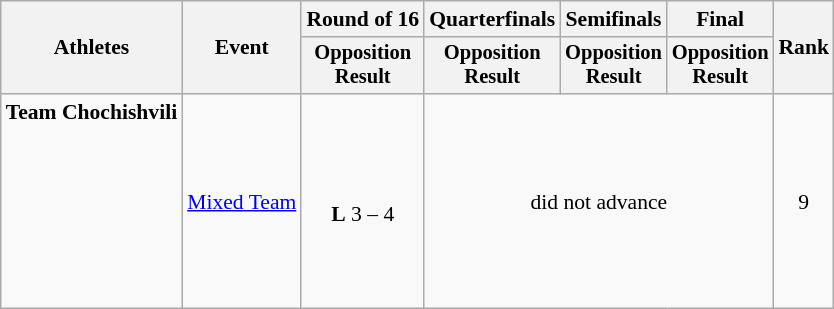<table class="wikitable" style="font-size:90%">
<tr>
<th rowspan="2">Athletes</th>
<th rowspan="2">Event</th>
<th>Round of 16</th>
<th>Quarterfinals</th>
<th>Semifinals</th>
<th>Final</th>
<th rowspan=2>Rank</th>
</tr>
<tr style="font-size:95%">
<th>Opposition<br>Result</th>
<th>Opposition<br>Result</th>
<th>Opposition<br>Result</th>
<th>Opposition<br>Result</th>
</tr>
<tr align=center>
<td align=left><strong>Team Chochishvili</strong><br><br><br><br><br><br><br><br></td>
<td align=left><a href='#'>Mixed Team</a></td>
<td><br><strong>L</strong> 3 – 4</td>
<td colspan=3>did not advance</td>
<td>9</td>
</tr>
</table>
